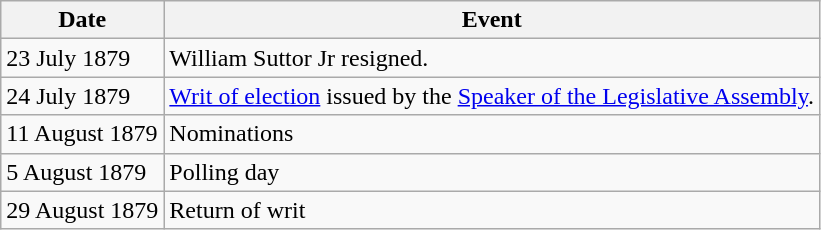<table class="wikitable">
<tr>
<th>Date</th>
<th>Event</th>
</tr>
<tr>
<td>23 July 1879</td>
<td>William Suttor Jr resigned.</td>
</tr>
<tr>
<td>24 July 1879</td>
<td><a href='#'>Writ of election</a> issued by the <a href='#'>Speaker of the Legislative Assembly</a>.</td>
</tr>
<tr>
<td>11 August 1879</td>
<td>Nominations</td>
</tr>
<tr>
<td>5 August 1879</td>
<td>Polling day</td>
</tr>
<tr>
<td>29 August 1879</td>
<td>Return of writ</td>
</tr>
</table>
